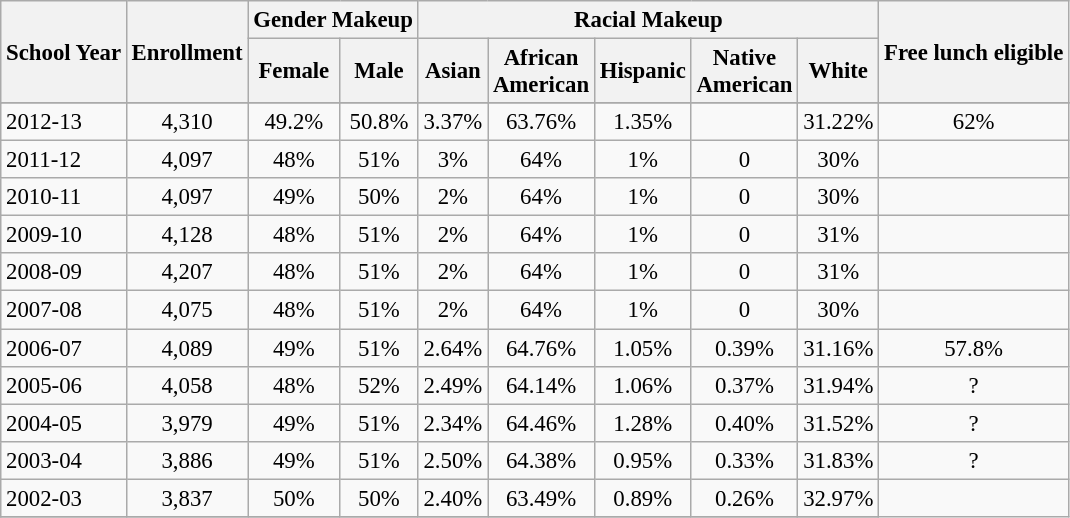<table class="wikitable" style="font-size: 95%;">
<tr>
<th rowspan="2">School Year</th>
<th rowspan="2">Enrollment</th>
<th colspan="2">Gender Makeup</th>
<th colspan="5">Racial Makeup</th>
<th rowspan="2">Free lunch eligible</th>
</tr>
<tr>
<th>Female</th>
<th>Male</th>
<th>Asian</th>
<th>African <br>American</th>
<th>Hispanic</th>
<th>Native <br>American</th>
<th>White</th>
</tr>
<tr>
</tr>
<tr>
<td align="left">2012-13 </td>
<td align="center">4,310</td>
<td align="center">49.2%</td>
<td align="center">50.8%</td>
<td align="center">3.37%</td>
<td align="center">63.76%</td>
<td align="center">1.35%</td>
<td align="center"></td>
<td align="center">31.22%</td>
<td align="center">62%</td>
</tr>
<tr>
<td align="left">2011-12 </td>
<td align="center">4,097</td>
<td align="center">48%</td>
<td align="center">51%</td>
<td align="center">3%</td>
<td align="center">64%</td>
<td align="center">1%</td>
<td align="center">0</td>
<td align="center">30%</td>
<td align="center"></td>
</tr>
<tr>
<td align="left">2010-11 </td>
<td align="center">4,097</td>
<td align="center">49%</td>
<td align="center">50%</td>
<td align="center">2%</td>
<td align="center">64%</td>
<td align="center">1%</td>
<td align="center">0</td>
<td align="center">30%</td>
<td align="center"></td>
</tr>
<tr>
<td align="left">2009-10 </td>
<td align="center">4,128</td>
<td align="center">48%</td>
<td align="center">51%</td>
<td align="center">2%</td>
<td align="center">64%</td>
<td align="center">1%</td>
<td align="center">0</td>
<td align="center">31%</td>
<td align="center"></td>
</tr>
<tr>
<td align="left">2008-09 </td>
<td align="center">4,207</td>
<td align="center">48%</td>
<td align="center">51%</td>
<td align="center">2%</td>
<td align="center">64%</td>
<td align="center">1%</td>
<td align="center">0</td>
<td align="center">31%</td>
<td align="center"></td>
</tr>
<tr>
<td align="left">2007-08 </td>
<td align="center">4,075</td>
<td align="center">48%</td>
<td align="center">51%</td>
<td align="center">2%</td>
<td align="center">64%</td>
<td align="center">1%</td>
<td align="center">0</td>
<td align="center">30%</td>
<td align="center"></td>
</tr>
<tr>
<td align="left">2006-07</td>
<td align="center">4,089</td>
<td align="center">49%</td>
<td align="center">51%</td>
<td align="center">2.64%</td>
<td align="center">64.76%</td>
<td align="center">1.05%</td>
<td align="center">0.39%</td>
<td align="center">31.16%</td>
<td align="center">57.8% </td>
</tr>
<tr>
<td align="left">2005-06</td>
<td align="center">4,058</td>
<td align="center">48%</td>
<td align="center">52%</td>
<td align="center">2.49%</td>
<td align="center">64.14%</td>
<td align="center">1.06%</td>
<td align="center">0.37%</td>
<td align="center">31.94%</td>
<td align="center">?</td>
</tr>
<tr>
<td align="left">2004-05</td>
<td align="center">3,979</td>
<td align="center">49%</td>
<td align="center">51%</td>
<td align="center">2.34%</td>
<td align="center">64.46%</td>
<td align="center">1.28%</td>
<td align="center">0.40%</td>
<td align="center">31.52%</td>
<td align="center">?</td>
</tr>
<tr>
<td align="left">2003-04</td>
<td align="center">3,886</td>
<td align="center">49%</td>
<td align="center">51%</td>
<td align="center">2.50%</td>
<td align="center">64.38%</td>
<td align="center">0.95%</td>
<td align="center">0.33%</td>
<td align="center">31.83%</td>
<td align="center">?</td>
</tr>
<tr>
<td align="left">2002-03</td>
<td align="center">3,837</td>
<td align="center">50%</td>
<td align="center">50%</td>
<td align="center">2.40%</td>
<td align="center">63.49%</td>
<td align="center">0.89%</td>
<td align="center">0.26%</td>
<td align="center">32.97%</td>
</tr>
<tr>
</tr>
</table>
